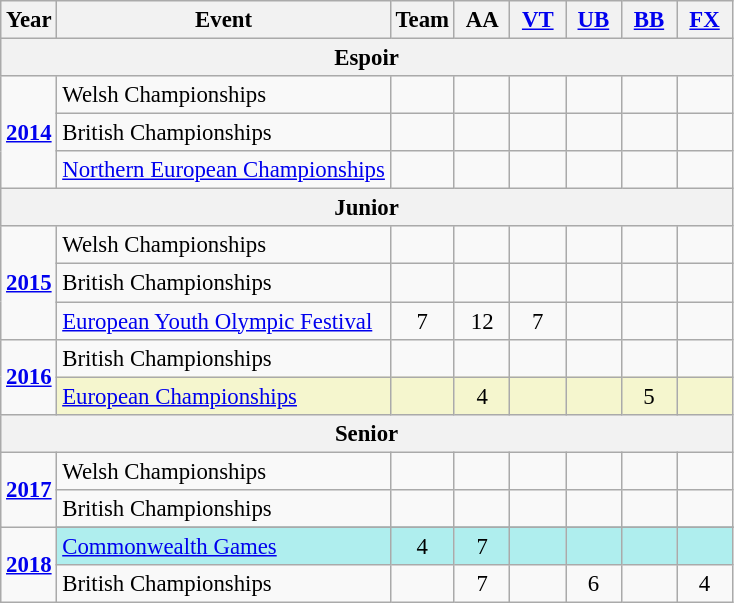<table class="wikitable" style="text-align:center; font-size:95%;">
<tr>
<th align="center">Year</th>
<th align="center">Event</th>
<th style="width:30px;">Team</th>
<th style="width:30px;">AA</th>
<th style="width:30px;"><a href='#'>VT</a></th>
<th style="width:30px;"><a href='#'>UB</a></th>
<th style="width:30px;"><a href='#'>BB</a></th>
<th style="width:30px;"><a href='#'>FX</a></th>
</tr>
<tr>
<th colspan="8">Espoir</th>
</tr>
<tr>
<td rowspan="3"><strong><a href='#'>2014</a></strong></td>
<td align=left>Welsh Championships</td>
<td></td>
<td></td>
<td></td>
<td></td>
<td></td>
<td></td>
</tr>
<tr>
<td align=left>British Championships</td>
<td></td>
<td></td>
<td></td>
<td></td>
<td></td>
<td></td>
</tr>
<tr>
<td align=left><a href='#'>Northern European Championships</a></td>
<td></td>
<td></td>
<td></td>
<td></td>
<td></td>
<td></td>
</tr>
<tr>
<th colspan="8">Junior</th>
</tr>
<tr>
<td rowspan="3"><strong><a href='#'>2015</a></strong></td>
<td align=left>Welsh Championships</td>
<td></td>
<td></td>
<td></td>
<td></td>
<td></td>
<td></td>
</tr>
<tr>
<td align=left>British Championships</td>
<td></td>
<td></td>
<td></td>
<td></td>
<td></td>
<td></td>
</tr>
<tr>
<td align=left><a href='#'>European Youth Olympic Festival</a></td>
<td>7</td>
<td>12</td>
<td>7</td>
<td></td>
<td></td>
<td></td>
</tr>
<tr>
<td rowspan="2"><strong><a href='#'>2016</a></strong></td>
<td align=left>British Championships</td>
<td></td>
<td></td>
<td></td>
<td></td>
<td></td>
<td></td>
</tr>
<tr bgcolor=#F5F6CE>
<td align=left><a href='#'>European Championships</a></td>
<td></td>
<td>4</td>
<td></td>
<td></td>
<td>5</td>
<td></td>
</tr>
<tr>
<th colspan="8">Senior</th>
</tr>
<tr>
<td rowspan="2"><strong><a href='#'>2017</a></strong></td>
<td align=left>Welsh Championships</td>
<td></td>
<td></td>
<td></td>
<td></td>
<td></td>
<td></td>
</tr>
<tr>
<td align=left>British Championships</td>
<td></td>
<td></td>
<td></td>
<td></td>
<td></td>
<td></td>
</tr>
<tr>
<td rowspan="3"><strong><a href='#'>2018</a></strong></td>
</tr>
<tr bgcolor="#afeeee">
<td align=left><a href='#'>Commonwealth Games</a></td>
<td>4</td>
<td>7</td>
<td></td>
<td></td>
<td></td>
<td></td>
</tr>
<tr>
<td align=left>British Championships</td>
<td></td>
<td>7</td>
<td></td>
<td>6</td>
<td></td>
<td>4</td>
</tr>
</table>
